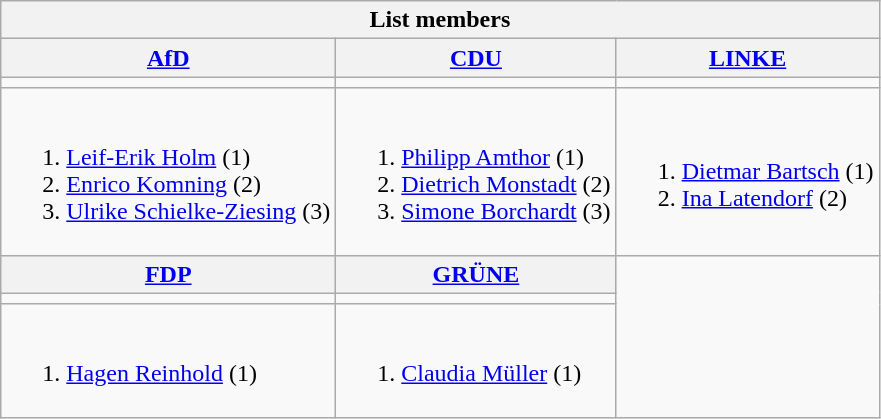<table class=wikitable>
<tr>
<th colspan=3>List members</th>
</tr>
<tr>
<th><a href='#'>AfD</a></th>
<th><a href='#'>CDU</a></th>
<th><a href='#'>LINKE</a></th>
</tr>
<tr>
<td bgcolor=></td>
<td bgcolor=></td>
<td bgcolor=></td>
</tr>
<tr>
<td><br><ol><li><a href='#'>Leif-Erik Holm</a> (1)</li><li><a href='#'>Enrico Komning</a> (2)</li><li><a href='#'>Ulrike Schielke-Ziesing</a> (3)</li></ol></td>
<td><br><ol><li><a href='#'>Philipp Amthor</a> (1)</li><li><a href='#'>Dietrich Monstadt</a> (2)</li><li><a href='#'>Simone Borchardt</a> (3)</li></ol></td>
<td><br><ol><li><a href='#'>Dietmar Bartsch</a> (1)</li><li><a href='#'>Ina Latendorf</a> (2)</li></ol></td>
</tr>
<tr>
<th><a href='#'>FDP</a></th>
<th><a href='#'>GRÜNE</a></th>
</tr>
<tr>
<td bgcolor=></td>
<td bgcolor=></td>
</tr>
<tr>
<td><br><ol><li><a href='#'>Hagen Reinhold</a> (1)</li></ol></td>
<td><br><ol><li><a href='#'>Claudia Müller</a> (1)</li></ol></td>
</tr>
</table>
